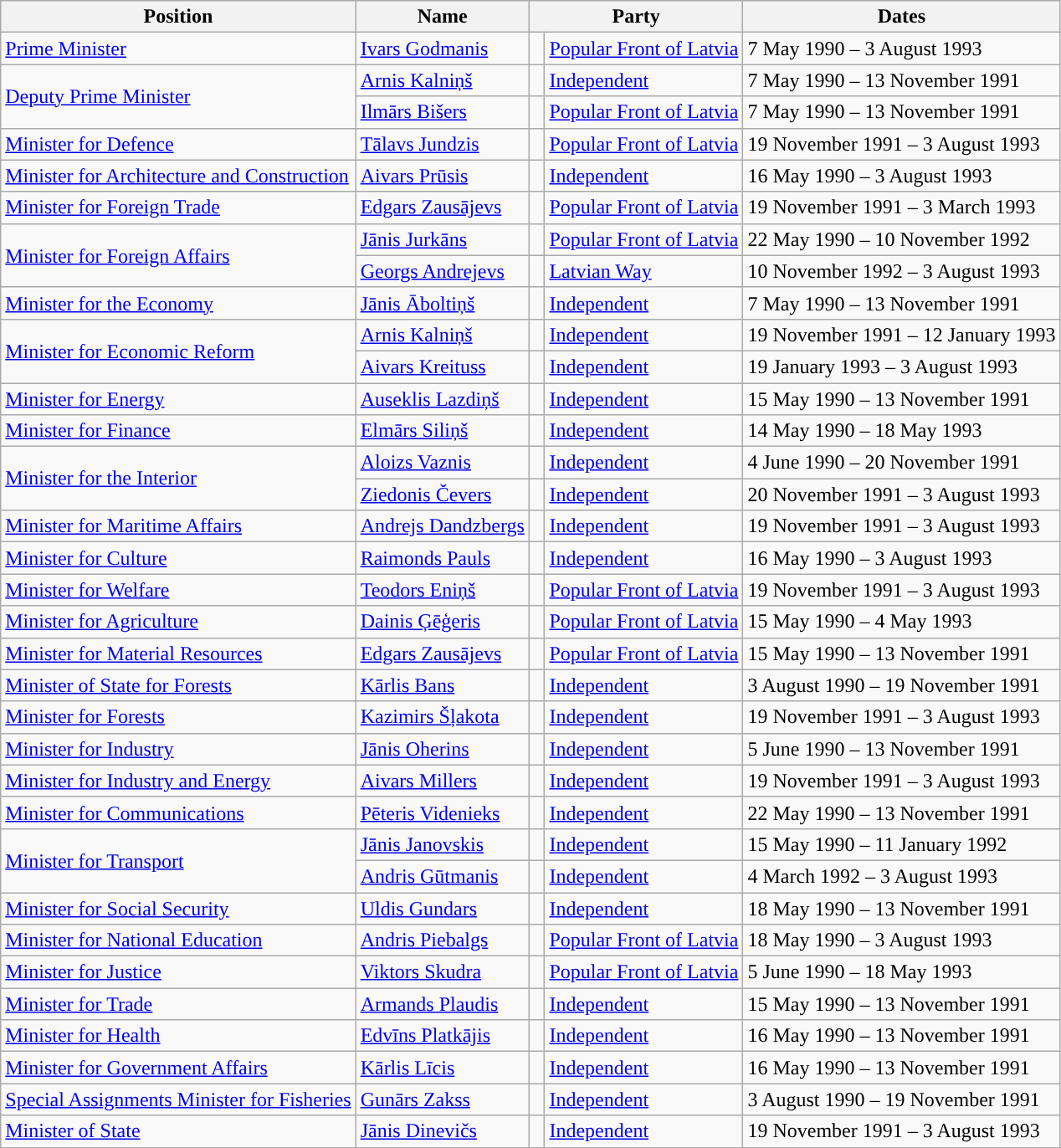<table class="wikitable">
<tr>
<th>Position</th>
<th>Name</th>
<th colspan=2>Party</th>
<th>Dates</th>
</tr>
<tr>
<td><a href='#'>Prime Minister</a></td>
<td><a href='#'>Ivars Godmanis</a></td>
<td width=5px style="background-color: "></td>
<td><a href='#'>Popular Front of Latvia</a></td>
<td>7 May 1990 – 3 August 1993</td>
</tr>
<tr>
<td rowspan="2"><a href='#'>Deputy Prime Minister</a></td>
<td><a href='#'>Arnis Kalniņš</a></td>
<td style="background-color: "></td>
<td><a href='#'>Independent</a></td>
<td>7 May 1990 – 13 November 1991</td>
</tr>
<tr>
<td><a href='#'>Ilmārs Bišers</a></td>
<td style="background-color: "></td>
<td><a href='#'>Popular Front of Latvia</a></td>
<td>7 May 1990 – 13 November 1991</td>
</tr>
<tr>
<td><a href='#'>Minister for Defence</a></td>
<td><a href='#'>Tālavs Jundzis</a></td>
<td style="background-color: "></td>
<td><a href='#'>Popular Front of Latvia</a></td>
<td>19 November 1991 – 3 August 1993</td>
</tr>
<tr>
<td><a href='#'>Minister for Architecture and Construction</a></td>
<td><a href='#'>Aivars Prūsis</a></td>
<td style="background-color: "></td>
<td><a href='#'>Independent</a></td>
<td>16 May 1990 – 3 August 1993</td>
</tr>
<tr>
<td><a href='#'>Minister for Foreign Trade</a></td>
<td><a href='#'>Edgars Zausājevs</a></td>
<td style="background-color: "></td>
<td><a href='#'>Popular Front of Latvia</a></td>
<td>19 November 1991 – 3 March 1993</td>
</tr>
<tr>
<td rowspan="2"><a href='#'>Minister for Foreign Affairs</a></td>
<td><a href='#'>Jānis Jurkāns</a></td>
<td style="background-color: "></td>
<td><a href='#'>Popular Front of Latvia</a></td>
<td>22 May 1990 – 10 November 1992</td>
</tr>
<tr>
<td><a href='#'>Georgs Andrejevs</a></td>
<td style="background-color: "></td>
<td><a href='#'>Latvian Way</a></td>
<td>10 November 1992 – 3 August 1993</td>
</tr>
<tr>
<td><a href='#'>Minister for the Economy</a></td>
<td><a href='#'>Jānis Āboltiņš</a></td>
<td style="background-color: "></td>
<td><a href='#'>Independent</a></td>
<td>7 May 1990 – 13 November 1991</td>
</tr>
<tr>
<td rowspan="2"><a href='#'>Minister for Economic Reform</a></td>
<td><a href='#'>Arnis Kalniņš</a></td>
<td style="background-color: "></td>
<td><a href='#'>Independent</a></td>
<td>19 November 1991 – 12 January 1993</td>
</tr>
<tr>
<td><a href='#'>Aivars Kreituss</a></td>
<td style="background-color: "></td>
<td><a href='#'>Independent</a></td>
<td>19 January 1993 – 3 August 1993</td>
</tr>
<tr>
<td><a href='#'>Minister for Energy</a></td>
<td><a href='#'>Auseklis Lazdiņš</a></td>
<td style="background-color: "></td>
<td><a href='#'>Independent</a></td>
<td>15 May 1990 – 13 November 1991</td>
</tr>
<tr>
<td><a href='#'>Minister for Finance</a></td>
<td><a href='#'>Elmārs Siliņš</a></td>
<td style="background-color: "></td>
<td><a href='#'>Independent</a></td>
<td>14 May 1990 – 18 May 1993</td>
</tr>
<tr>
<td rowspan="2"><a href='#'>Minister for the Interior</a></td>
<td><a href='#'>Aloizs Vaznis</a></td>
<td style="background-color: "></td>
<td><a href='#'>Independent</a></td>
<td>4 June 1990 – 20 November 1991</td>
</tr>
<tr>
<td><a href='#'>Ziedonis Čevers</a></td>
<td style="background-color: "></td>
<td><a href='#'>Independent</a></td>
<td>20 November 1991 – 3 August 1993</td>
</tr>
<tr>
<td><a href='#'>Minister for Maritime Affairs</a></td>
<td><a href='#'>Andrejs Dandzbergs</a></td>
<td style="background-color: "></td>
<td><a href='#'>Independent</a></td>
<td>19 November 1991 – 3 August 1993</td>
</tr>
<tr>
<td><a href='#'>Minister for Culture</a></td>
<td><a href='#'>Raimonds Pauls</a></td>
<td style="background-color: "></td>
<td><a href='#'>Independent</a></td>
<td>16 May 1990 – 3 August 1993</td>
</tr>
<tr>
<td><a href='#'>Minister for Welfare</a></td>
<td><a href='#'>Teodors Eniņš</a></td>
<td style="background-color: "></td>
<td><a href='#'>Popular Front of Latvia</a></td>
<td>19 November 1991 – 3 August 1993</td>
</tr>
<tr>
<td><a href='#'>Minister for Agriculture</a></td>
<td><a href='#'>Dainis Ģēģeris</a></td>
<td style="background-color: "></td>
<td><a href='#'>Popular Front of Latvia</a></td>
<td>15 May 1990 – 4 May 1993</td>
</tr>
<tr>
<td><a href='#'>Minister for Material Resources</a></td>
<td><a href='#'>Edgars Zausājevs</a></td>
<td style="background-color: "></td>
<td><a href='#'>Popular Front of Latvia</a></td>
<td>15 May 1990 – 13 November 1991</td>
</tr>
<tr>
<td><a href='#'>Minister of State for Forests</a></td>
<td><a href='#'>Kārlis Bans</a></td>
<td style="background-color: "></td>
<td><a href='#'>Independent</a></td>
<td>3 August 1990 – 19 November 1991</td>
</tr>
<tr>
<td><a href='#'>Minister for Forests</a></td>
<td><a href='#'>Kazimirs Šļakota</a></td>
<td style="background-color: "></td>
<td><a href='#'>Independent</a></td>
<td>19 November 1991 – 3 August 1993</td>
</tr>
<tr>
<td><a href='#'>Minister for Industry</a></td>
<td><a href='#'>Jānis Oherins</a></td>
<td style="background-color: "></td>
<td><a href='#'>Independent</a></td>
<td>5 June 1990 – 13 November 1991</td>
</tr>
<tr>
<td><a href='#'>Minister for Industry and Energy</a></td>
<td><a href='#'>Aivars Millers</a></td>
<td style="background-color: "></td>
<td><a href='#'>Independent</a></td>
<td>19 November 1991 – 3 August 1993</td>
</tr>
<tr>
<td><a href='#'>Minister for Communications</a></td>
<td><a href='#'>Pēteris Videnieks</a></td>
<td style="background-color: "></td>
<td><a href='#'>Independent</a></td>
<td>22 May 1990 – 13 November 1991</td>
</tr>
<tr>
<td rowspan="2"><a href='#'>Minister for Transport</a></td>
<td><a href='#'>Jānis Janovskis</a></td>
<td style="background-color: "></td>
<td><a href='#'>Independent</a></td>
<td>15 May 1990 – 11 January 1992</td>
</tr>
<tr>
<td><a href='#'>Andris Gūtmanis</a></td>
<td style="background-color: "></td>
<td><a href='#'>Independent</a></td>
<td>4 March 1992 – 3 August 1993</td>
</tr>
<tr>
<td><a href='#'>Minister for Social Security</a></td>
<td><a href='#'>Uldis Gundars</a></td>
<td style="background-color: "></td>
<td><a href='#'>Independent</a></td>
<td>18 May 1990 – 13 November 1991</td>
</tr>
<tr>
<td><a href='#'>Minister for National Education</a></td>
<td><a href='#'>Andris Piebalgs</a></td>
<td style="background-color: "></td>
<td><a href='#'>Popular Front of Latvia</a></td>
<td>18 May 1990 – 3 August 1993</td>
</tr>
<tr>
<td><a href='#'>Minister for Justice</a></td>
<td><a href='#'>Viktors Skudra</a></td>
<td style="background-color: "></td>
<td><a href='#'>Popular Front of Latvia</a></td>
<td>5 June 1990 – 18 May 1993</td>
</tr>
<tr>
<td><a href='#'>Minister for Trade</a></td>
<td><a href='#'>Armands Plaudis</a></td>
<td style="background-color: "></td>
<td><a href='#'>Independent</a></td>
<td>15 May 1990 – 13 November 1991</td>
</tr>
<tr>
<td><a href='#'>Minister for Health</a></td>
<td><a href='#'>Edvīns Platkājis</a></td>
<td style="background-color: "></td>
<td><a href='#'>Independent</a></td>
<td>16 May 1990 – 13 November 1991</td>
</tr>
<tr>
<td><a href='#'>Minister for Government Affairs</a></td>
<td><a href='#'>Kārlis Līcis</a></td>
<td style="background-color: "></td>
<td><a href='#'>Independent</a></td>
<td>16 May 1990 – 13 November 1991</td>
</tr>
<tr>
<td><a href='#'>Special Assignments Minister for Fisheries</a></td>
<td><a href='#'>Gunārs Zakss</a></td>
<td style="background-color: "></td>
<td><a href='#'>Independent</a></td>
<td>3 August 1990 – 19 November 1991</td>
</tr>
<tr>
<td><a href='#'>Minister of State</a></td>
<td><a href='#'>Jānis Dinevičs</a></td>
<td style="background-color: "></td>
<td><a href='#'>Independent</a></td>
<td>19 November 1991 – 3 August 1993</td>
</tr>
</table>
